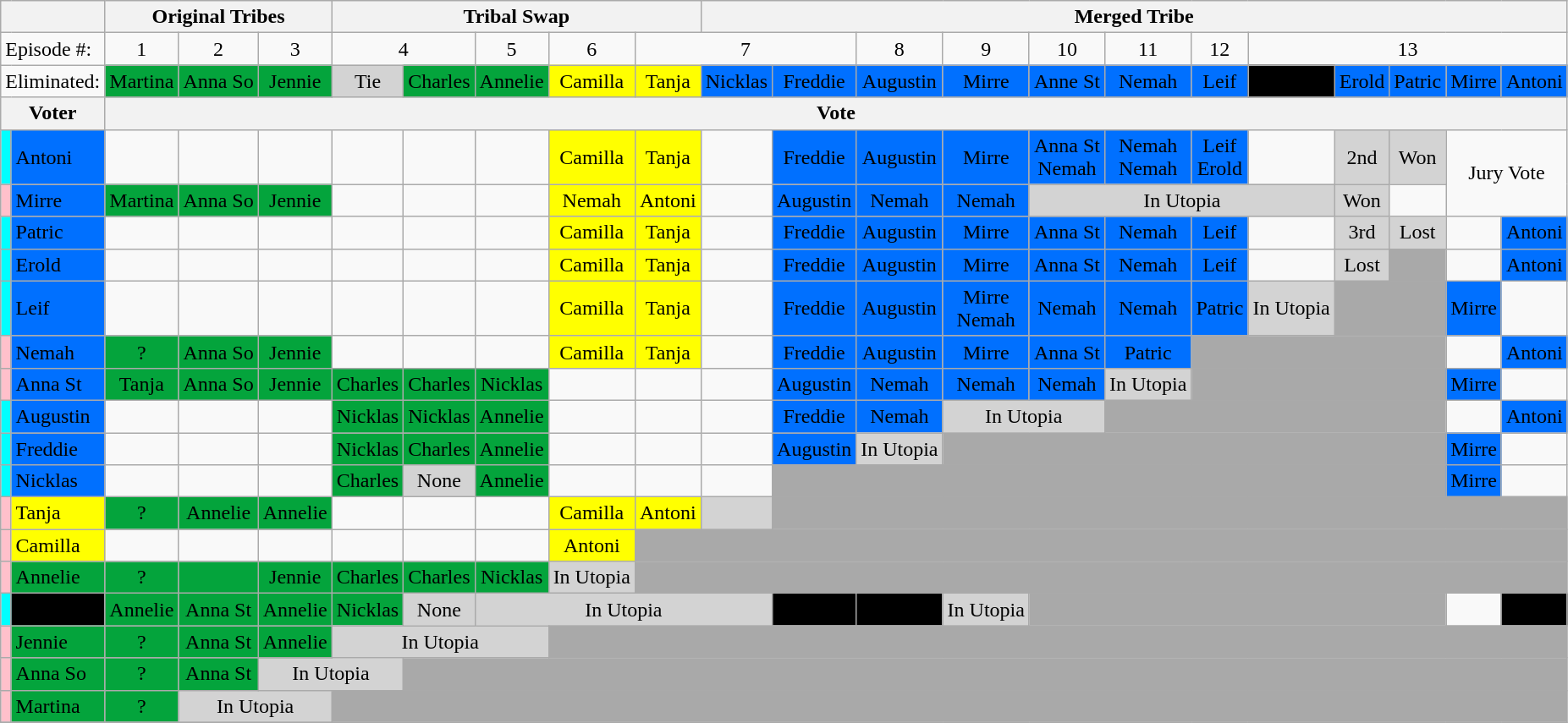<table class="wikitable" style="text-align:center">
<tr>
<th colspan=2></th>
<th colspan=3>Original Tribes</th>
<th colspan=5>Tribal Swap</th>
<th colspan=12>Merged Tribe</th>
</tr>
<tr>
<td colspan=2 align="left">Episode #:</td>
<td>1</td>
<td>2</td>
<td>3</td>
<td colspan=2>4</td>
<td>5</td>
<td colspan=1>6</td>
<td colspan=3>7</td>
<td>8</td>
<td>9</td>
<td>10</td>
<td>11</td>
<td>12</td>
<td colspan=5>13</td>
</tr>
<tr>
<td colspan=2 align="left">Eliminated:</td>
<td bgcolor="#04a43c">Martina<br></td>
<td bgcolor="#04a43c">Anna So<br></td>
<td bgcolor="#04a43c">Jennie<br></td>
<td bgcolor="lightgray">Tie</td>
<td bgcolor="#04a43c">Charles<br></td>
<td bgcolor="#04a43c">Annelie<br></td>
<td bgcolor="yellow">Camilla<br></td>
<td bgcolor="yellow">Tanja<br></td>
<td bgcolor="#0070FF">Nicklas<br></td>
<td bgcolor="#0070FF">Freddie<br></td>
<td bgcolor="#0070FF">Augustin<br></td>
<td bgcolor="#0070FF">Mirre<br></td>
<td bgcolor="#0070FF">Anne St<br></td>
<td bgcolor="#0070FF">Nemah<br></td>
<td bgcolor="#0070FF">Leif<br></td>
<td bgcolor="black"><span>Leif<br></span></td>
<td bgcolor="#0070FF">Erold<br></td>
<td bgcolor="#0070FF">Patric<br></td>
<td bgcolor="#0070FF">Mirre<br></td>
<td bgcolor="#0070FF">Antoni<br></td>
</tr>
<tr>
<th colspan=2>Voter</th>
<th colspan=20>Vote</th>
</tr>
<tr>
<td style="background:cyan"></td>
<td align="left" bgcolor="#0070FF">Antoni</td>
<td></td>
<td></td>
<td></td>
<td></td>
<td></td>
<td></td>
<td bgcolor="yellow">Camilla</td>
<td bgcolor="yellow">Tanja</td>
<td></td>
<td bgcolor="#0070FF">Freddie</td>
<td bgcolor="#0070FF">Augustin</td>
<td bgcolor="#0070FF">Mirre</td>
<td bgcolor="#0070FF">Anna St<br>Nemah</td>
<td bgcolor="#0070FF">Nemah<br>Nemah</td>
<td bgcolor="#0070FF">Leif<br>Erold</td>
<td></td>
<td bgcolor="lightgray">2nd</td>
<td bgcolor="lightgray">Won</td>
<td colspan=2 rowspan=2>Jury Vote</td>
</tr>
<tr>
<td style="background:pink"></td>
<td align="left" bgcolor="#0070FF">Mirre</td>
<td bgcolor="#04a43c">Martina</td>
<td bgcolor="#04a43c">Anna So</td>
<td bgcolor="#04a43c">Jennie</td>
<td></td>
<td></td>
<td></td>
<td bgcolor="yellow">Nemah</td>
<td bgcolor="yellow">Antoni</td>
<td></td>
<td bgcolor="#0070FF">Augustin</td>
<td bgcolor="#0070FF">Nemah</td>
<td bgcolor="#0070FF">Nemah</td>
<td bgcolor="lightgray" colspan=4>In Utopia</td>
<td bgcolor="lightgray">Won</td>
<td></td>
</tr>
<tr>
<td style="background:cyan"></td>
<td align="left" bgcolor="#0070FF">Patric</td>
<td></td>
<td></td>
<td></td>
<td></td>
<td></td>
<td></td>
<td bgcolor="yellow">Camilla</td>
<td bgcolor="yellow">Tanja</td>
<td></td>
<td bgcolor="#0070FF">Freddie</td>
<td bgcolor="#0070FF">Augustin</td>
<td bgcolor="#0070FF">Mirre</td>
<td bgcolor="#0070FF">Anna St</td>
<td bgcolor="#0070FF">Nemah</td>
<td bgcolor="#0070FF">Leif</td>
<td></td>
<td bgcolor="lightgray">3rd</td>
<td bgcolor="lightgray">Lost</td>
<td></td>
<td bgcolor="#0070FF">Antoni</td>
</tr>
<tr>
<td style="background:cyan"></td>
<td align="left" bgcolor="#0070FF">Erold</td>
<td></td>
<td></td>
<td></td>
<td></td>
<td></td>
<td></td>
<td bgcolor="yellow">Camilla</td>
<td bgcolor="yellow">Tanja</td>
<td></td>
<td bgcolor="#0070FF">Freddie</td>
<td bgcolor="#0070FF">Augustin</td>
<td bgcolor="#0070FF">Mirre</td>
<td bgcolor="#0070FF">Anna St</td>
<td bgcolor="#0070FF">Nemah</td>
<td bgcolor="#0070FF">Leif</td>
<td></td>
<td bgcolor="lightgray">Lost</td>
<td bgcolor="darkgray"></td>
<td></td>
<td bgcolor="#0070FF">Antoni</td>
</tr>
<tr>
<td style="background:cyan"></td>
<td align="left" bgcolor="#0070FF">Leif</td>
<td></td>
<td></td>
<td></td>
<td></td>
<td></td>
<td></td>
<td bgcolor="yellow">Camilla</td>
<td bgcolor="yellow">Tanja</td>
<td></td>
<td bgcolor="#0070FF">Freddie</td>
<td bgcolor="#0070FF">Augustin</td>
<td bgcolor="#0070FF">Mirre<br>Nemah</td>
<td bgcolor="#0070FF">Nemah</td>
<td bgcolor="#0070FF">Nemah</td>
<td bgcolor="#0070FF">Patric</td>
<td bgcolor="lightgray">In Utopia</td>
<td bgcolor="darkgray" colspan=2></td>
<td bgcolor="#0070FF">Mirre</td>
<td></td>
</tr>
<tr>
<td style="background:pink"></td>
<td align="left" bgcolor="#0070FF">Nemah</td>
<td bgcolor="#04a43c">?</td>
<td bgcolor="#04a43c">Anna So</td>
<td bgcolor="#04a43c">Jennie</td>
<td></td>
<td></td>
<td></td>
<td bgcolor="yellow">Camilla</td>
<td bgcolor="yellow">Tanja</td>
<td></td>
<td bgcolor="#0070FF">Freddie</td>
<td bgcolor="#0070FF">Augustin</td>
<td bgcolor="#0070FF">Mirre</td>
<td bgcolor="#0070FF">Anna St</td>
<td bgcolor="#0070FF">Patric</td>
<td bgcolor="darkgray" colspan=4></td>
<td></td>
<td bgcolor="#0070FF">Antoni</td>
</tr>
<tr>
<td style="background:pink"></td>
<td align="left" bgcolor="#0070FF">Anna St</td>
<td bgcolor="#04a43c">Tanja</td>
<td bgcolor="#04a43c">Anna So</td>
<td bgcolor="#04a43c">Jennie</td>
<td bgcolor="#04a43c">Charles</td>
<td bgcolor="#04a43c">Charles</td>
<td bgcolor="#04a43c">Nicklas</td>
<td></td>
<td></td>
<td></td>
<td bgcolor="#0070FF">Augustin</td>
<td bgcolor="#0070FF">Nemah</td>
<td bgcolor="#0070FF">Nemah</td>
<td bgcolor="#0070FF">Nemah</td>
<td bgcolor="lightgray">In Utopia</td>
<td bgcolor="darkgray" colspan=4></td>
<td bgcolor="#0070FF">Mirre</td>
<td></td>
</tr>
<tr>
<td style="background:cyan"></td>
<td align="left" bgcolor="#0070FF">Augustin</td>
<td></td>
<td></td>
<td></td>
<td bgcolor="#04a43c">Nicklas</td>
<td bgcolor="#04a43c">Nicklas</td>
<td bgcolor="#04a43c">Annelie</td>
<td></td>
<td></td>
<td></td>
<td bgcolor="#0070FF">Freddie</td>
<td bgcolor="#0070FF">Nemah</td>
<td colspan=2 bgcolor="lightgray">In Utopia</td>
<td bgcolor="darkgray" colspan=5></td>
<td></td>
<td bgcolor="#0070FF">Antoni</td>
</tr>
<tr>
<td style="background:cyan"></td>
<td align="left" bgcolor="#0070FF">Freddie</td>
<td></td>
<td></td>
<td></td>
<td bgcolor="#04a43c">Nicklas</td>
<td bgcolor="#04a43c">Charles</td>
<td bgcolor="#04a43c">Annelie</td>
<td></td>
<td></td>
<td></td>
<td bgcolor="#0070FF">Augustin</td>
<td bgcolor="lightgray">In Utopia</td>
<td bgcolor="darkgray" colspan=7></td>
<td bgcolor="#0070FF">Mirre</td>
<td></td>
</tr>
<tr>
<td style="background:cyan"></td>
<td align="left" bgcolor="#0070FF">Nicklas</td>
<td></td>
<td></td>
<td></td>
<td bgcolor="#04a43c">Charles</td>
<td bgcolor="lightgray">None</td>
<td bgcolor="#04a43c">Annelie</td>
<td></td>
<td></td>
<td></td>
<td bgcolor="darkgray" colspan=9></td>
<td bgcolor="#0070FF">Mirre</td>
<td></td>
</tr>
<tr>
<td style="background:pink"></td>
<td align="left" bgcolor="yellow">Tanja</td>
<td bgcolor="#04a43c">?</td>
<td bgcolor="#04a43c">Annelie</td>
<td bgcolor="#04a43c">Annelie</td>
<td></td>
<td></td>
<td></td>
<td bgcolor="yellow">Camilla</td>
<td bgcolor="yellow">Antoni</td>
<td bgcolor="lightgray"></td>
<td bgcolor="darkgray" colspan=12></td>
</tr>
<tr>
<td style="background:pink"></td>
<td align="left" bgcolor="yellow">Camilla</td>
<td></td>
<td></td>
<td></td>
<td></td>
<td></td>
<td></td>
<td bgcolor="yellow">Antoni</td>
<td bgcolor="darkgray" colspan=13></td>
</tr>
<tr>
<td style="background:pink"></td>
<td align="left" bgcolor="#04a43c">Annelie</td>
<td bgcolor="#04a43c">?</td>
<td bgcolor="#04a43c"></td>
<td bgcolor="#04a43c">Jennie</td>
<td bgcolor="#04a43c">Charles</td>
<td bgcolor="#04a43c">Charles</td>
<td bgcolor="#04a43c">Nicklas</td>
<td bgcolor="lightgray">In Utopia</td>
<td bgcolor="darkgray" colspan=13></td>
</tr>
<tr>
<td style="background:cyan"></td>
<td align="left" bgcolor="black"><span>Charles</span></td>
<td bgcolor="#04a43c">Annelie</td>
<td bgcolor="#04a43c">Anna St</td>
<td bgcolor="#04a43c">Annelie</td>
<td bgcolor="#04a43c">Nicklas</td>
<td bgcolor="lightgray">None</td>
<td colspan=4 bgcolor="lightgray">In Utopia</td>
<td bgcolor="black"><span>Anna St</span></td>
<td bgcolor="black"><span>Anna St</span></td>
<td bgcolor="lightgray">In Utopia</td>
<td bgcolor="darkgray" colspan=6></td>
<td></td>
<td bgcolor="black"><span>Antoni</span></td>
</tr>
<tr>
<td style="background:pink"></td>
<td align="left" bgcolor="#04a43c">Jennie</td>
<td bgcolor="#04a43c">?</td>
<td bgcolor="#04a43c">Anna St</td>
<td bgcolor="#04a43c">Annelie</td>
<td colspan=3 bgcolor="lightgray">In Utopia</td>
<td bgcolor="darkgray" colspan=14></td>
</tr>
<tr>
<td style="background:pink"></td>
<td align="left" bgcolor="#04a43c">Anna So</td>
<td bgcolor="#04a43c">?</td>
<td bgcolor="#04a43c">Anna St</td>
<td colspan=2 bgcolor="lightgray">In Utopia</td>
<td bgcolor="darkgray" colspan=16></td>
</tr>
<tr>
<td style="background:pink"></td>
<td align="left" bgcolor="#04a43c">Martina</td>
<td bgcolor="#04a43c">?</td>
<td colspan=2 bgcolor="lightgray">In Utopia</td>
<td bgcolor="darkgray" colspan=17></td>
</tr>
<tr>
</tr>
</table>
